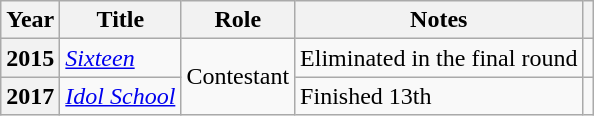<table class="wikitable plainrowheaders">
<tr>
<th scope="col">Year</th>
<th scope="col">Title</th>
<th scope="col">Role</th>
<th scope="col">Notes</th>
<th scope="col" class="unsortable"></th>
</tr>
<tr>
<th scope="row">2015</th>
<td><em><a href='#'>Sixteen</a></em></td>
<td rowspan="2">Contestant</td>
<td>Eliminated in the final round</td>
<td style="text-align:center"></td>
</tr>
<tr>
<th scope="row">2017</th>
<td><em><a href='#'>Idol School</a></em></td>
<td>Finished 13th</td>
<td style="text-align:center"></td>
</tr>
</table>
